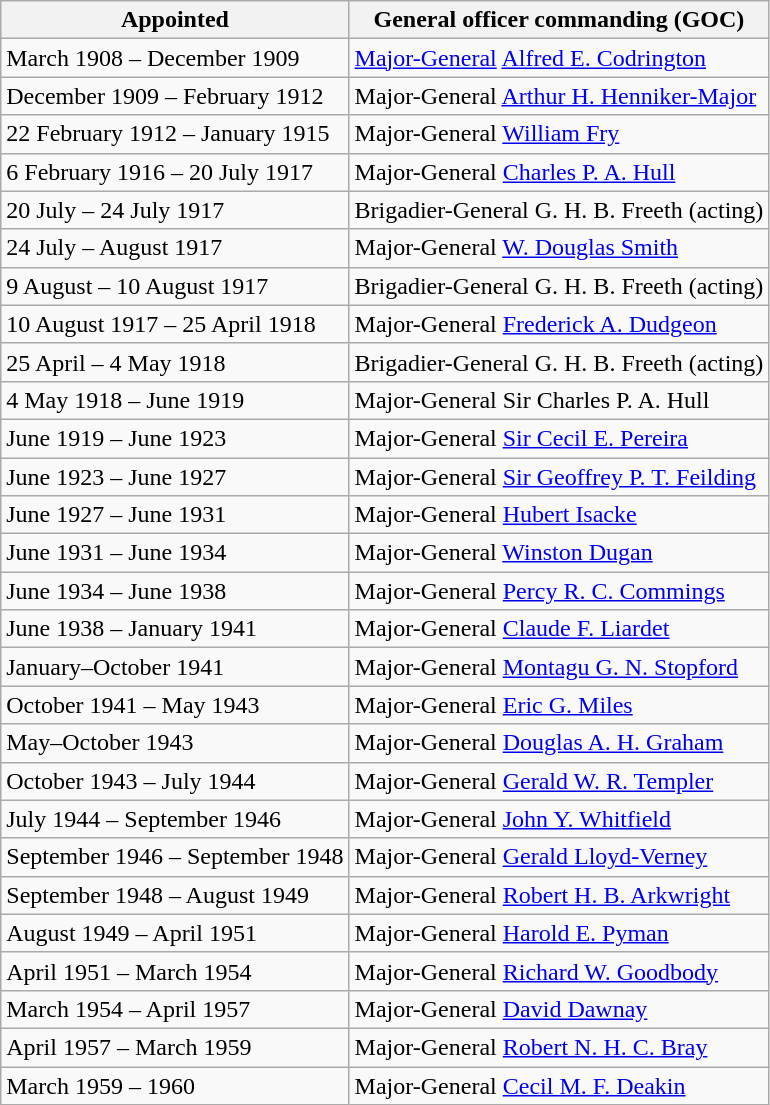<table class="wikitable" style="text-align: left; border-spacing: 2px; border: 1px solid darkgray;">
<tr>
<th>Appointed</th>
<th>General officer commanding (GOC)</th>
</tr>
<tr>
<td>March 1908 – December 1909</td>
<td><a href='#'>Major-General</a> <a href='#'>Alfred E. Codrington</a></td>
</tr>
<tr>
<td>December 1909 – February 1912</td>
<td>Major-General <a href='#'>Arthur H. Henniker-Major</a></td>
</tr>
<tr>
<td>22 February 1912 – January 1915</td>
<td>Major-General <a href='#'>William Fry</a></td>
</tr>
<tr>
<td>6 February 1916 – 20 July 1917</td>
<td>Major-General <a href='#'>Charles P. A. Hull</a></td>
</tr>
<tr>
<td>20 July – 24 July 1917</td>
<td>Brigadier-General G. H. B. Freeth (acting)</td>
</tr>
<tr>
<td>24 July – August 1917</td>
<td>Major-General <a href='#'>W. Douglas Smith</a></td>
</tr>
<tr>
<td>9 August – 10 August 1917</td>
<td>Brigadier-General G. H. B. Freeth (acting)</td>
</tr>
<tr>
<td>10 August 1917 – 25 April 1918</td>
<td>Major-General <a href='#'>Frederick A. Dudgeon</a></td>
</tr>
<tr>
<td>25 April – 4 May 1918</td>
<td>Brigadier-General G. H. B. Freeth (acting)</td>
</tr>
<tr>
<td>4 May 1918 – June 1919</td>
<td>Major-General Sir Charles P. A. Hull</td>
</tr>
<tr>
<td>June 1919 – June 1923</td>
<td>Major-General <a href='#'>Sir Cecil E. Pereira</a></td>
</tr>
<tr>
<td>June 1923 – June 1927</td>
<td>Major-General <a href='#'>Sir Geoffrey P. T. Feilding</a></td>
</tr>
<tr>
<td>June 1927 – June 1931</td>
<td>Major-General <a href='#'>Hubert Isacke</a></td>
</tr>
<tr>
<td>June 1931 – June 1934</td>
<td>Major-General <a href='#'>Winston Dugan</a></td>
</tr>
<tr>
<td>June 1934 – June 1938</td>
<td>Major-General <a href='#'>Percy R. C. Commings</a></td>
</tr>
<tr>
<td>June 1938 – January 1941</td>
<td>Major-General <a href='#'>Claude F. Liardet</a></td>
</tr>
<tr>
<td>January–October 1941</td>
<td>Major-General <a href='#'>Montagu G. N. Stopford</a></td>
</tr>
<tr>
<td>October 1941 – May 1943</td>
<td>Major-General <a href='#'>Eric G. Miles</a></td>
</tr>
<tr>
<td>May–October 1943</td>
<td>Major-General <a href='#'>Douglas A. H. Graham</a></td>
</tr>
<tr>
<td>October 1943 – July 1944</td>
<td>Major-General <a href='#'>Gerald W. R. Templer</a></td>
</tr>
<tr>
<td>July 1944 – September 1946</td>
<td>Major-General <a href='#'>John Y. Whitfield</a></td>
</tr>
<tr>
<td>September 1946 – September 1948</td>
<td>Major-General <a href='#'>Gerald Lloyd-Verney</a></td>
</tr>
<tr>
<td>September 1948 – August 1949</td>
<td>Major-General <a href='#'>Robert H. B. Arkwright</a></td>
</tr>
<tr>
<td>August 1949 – April 1951</td>
<td>Major-General <a href='#'>Harold E. Pyman</a></td>
</tr>
<tr>
<td>April 1951 – March 1954</td>
<td>Major-General <a href='#'>Richard W. Goodbody</a></td>
</tr>
<tr>
<td>March 1954 – April 1957</td>
<td>Major-General <a href='#'>David Dawnay</a></td>
</tr>
<tr>
<td>April 1957 – March 1959</td>
<td>Major-General <a href='#'>Robert N. H. C. Bray</a></td>
</tr>
<tr>
<td>March 1959 – 1960</td>
<td>Major-General <a href='#'>Cecil M. F. Deakin</a></td>
</tr>
</table>
